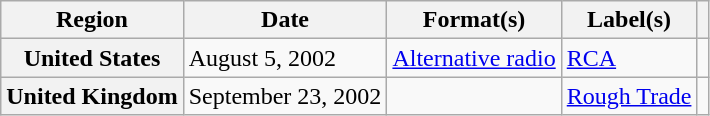<table class="wikitable plainrowheaders">
<tr>
<th scope="col">Region</th>
<th scope="col">Date</th>
<th scope="col">Format(s)</th>
<th scope="col">Label(s)</th>
<th scope="col"></th>
</tr>
<tr>
<th scope="row">United States</th>
<td>August 5, 2002</td>
<td><a href='#'>Alternative radio</a></td>
<td><a href='#'>RCA</a></td>
<td></td>
</tr>
<tr>
<th scope="row">United Kingdom</th>
<td>September 23, 2002</td>
<td></td>
<td><a href='#'>Rough Trade</a></td>
<td></td>
</tr>
</table>
